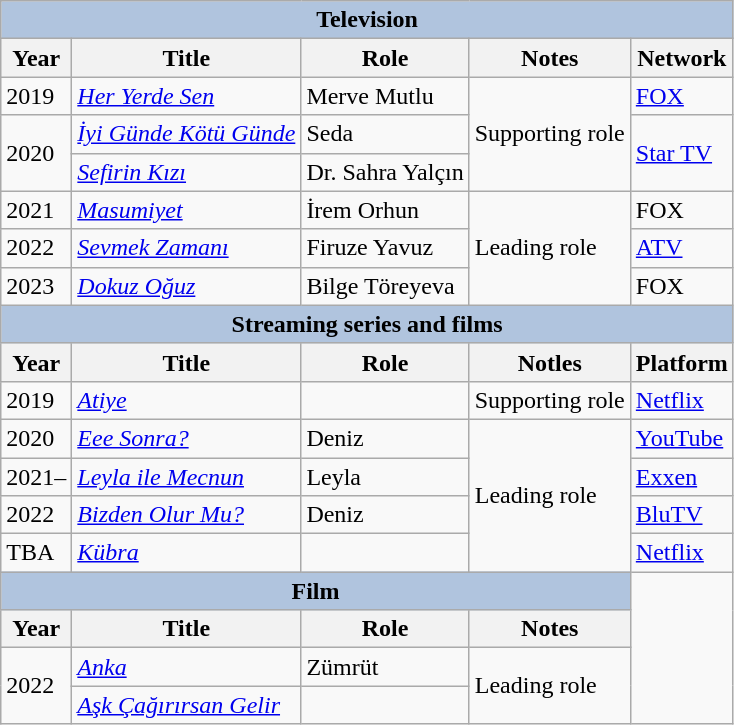<table class="wikitable">
<tr>
<th colspan="5" style="background:LightSteelBlue">Television</th>
</tr>
<tr>
<th>Year</th>
<th>Title</th>
<th>Role</th>
<th>Notes</th>
<th>Network</th>
</tr>
<tr>
<td>2019</td>
<td><em><a href='#'>Her Yerde Sen</a></em></td>
<td>Merve Mutlu</td>
<td rowspan="3">Supporting role</td>
<td><a href='#'>FOX</a></td>
</tr>
<tr>
<td rowspan="2">2020</td>
<td><em><a href='#'>İyi Günde Kötü Günde</a></em></td>
<td>Seda</td>
<td rowspan="2"><a href='#'>Star TV</a></td>
</tr>
<tr>
<td><em><a href='#'>Sefirin Kızı</a></em></td>
<td>Dr. Sahra Yalçın</td>
</tr>
<tr>
<td>2021</td>
<td><em><a href='#'>Masumiyet</a></em></td>
<td>İrem Orhun</td>
<td rowspan="3">Leading role</td>
<td>FOX</td>
</tr>
<tr>
<td>2022</td>
<td><em><a href='#'>Sevmek Zamanı</a></em></td>
<td>Firuze Yavuz</td>
<td><a href='#'>ATV</a></td>
</tr>
<tr>
<td>2023</td>
<td><em><a href='#'>Dokuz Oğuz</a></em></td>
<td>Bilge Töreyeva</td>
<td>FOX</td>
</tr>
<tr>
<th colspan="5" style="background:LightSteelBlue">Streaming series and films</th>
</tr>
<tr>
<th>Year</th>
<th>Title</th>
<th>Role</th>
<th>Notles</th>
<th>Platform</th>
</tr>
<tr>
<td>2019</td>
<td><em><a href='#'>Atiye</a></em></td>
<td></td>
<td>Supporting role</td>
<td><a href='#'>Netflix</a></td>
</tr>
<tr>
<td>2020</td>
<td><em><a href='#'>Eee Sonra?</a></em></td>
<td>Deniz</td>
<td rowspan="4">Leading role</td>
<td><a href='#'>YouTube</a></td>
</tr>
<tr>
<td>2021–</td>
<td><em><a href='#'>Leyla ile Mecnun</a></em></td>
<td>Leyla</td>
<td><a href='#'>Exxen</a></td>
</tr>
<tr>
<td>2022</td>
<td><em><a href='#'>Bizden Olur Mu?</a></em></td>
<td>Deniz</td>
<td><a href='#'>BluTV</a></td>
</tr>
<tr>
<td>TBA</td>
<td><em><a href='#'>Kübra</a></em></td>
<td></td>
<td><a href='#'>Netflix</a></td>
</tr>
<tr>
<th colspan="4" style="background:LightSteelBlue">Film</th>
</tr>
<tr>
<th>Year</th>
<th>Title</th>
<th>Role</th>
<th>Notes</th>
</tr>
<tr>
<td rowspan="2">2022</td>
<td><em><a href='#'>Anka</a></em></td>
<td>Zümrüt</td>
<td rowspan="2">Leading role</td>
</tr>
<tr>
<td><em><a href='#'>Aşk Çağırırsan Gelir</a></em></td>
<td></td>
</tr>
</table>
